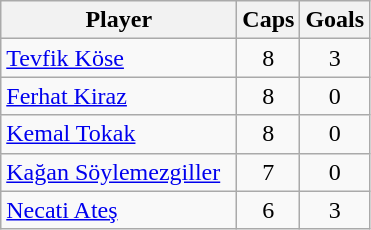<table class="wikitable sortable" align=center>
<tr>
<th width=150>Player</th>
<th>Caps</th>
<th>Goals</th>
</tr>
<tr align=center>
<td align=left><a href='#'>Tevfik Köse</a></td>
<td>8</td>
<td>3</td>
</tr>
<tr align=center>
<td align=left><a href='#'>Ferhat Kiraz</a></td>
<td>8</td>
<td>0</td>
</tr>
<tr align=center>
<td align=left><a href='#'>Kemal Tokak</a></td>
<td>8</td>
<td>0</td>
</tr>
<tr align=center>
<td align=left><a href='#'>Kağan Söylemezgiller</a></td>
<td>7</td>
<td>0</td>
</tr>
<tr align=center>
<td align=left><a href='#'>Necati Ateş</a></td>
<td>6</td>
<td>3</td>
</tr>
</table>
